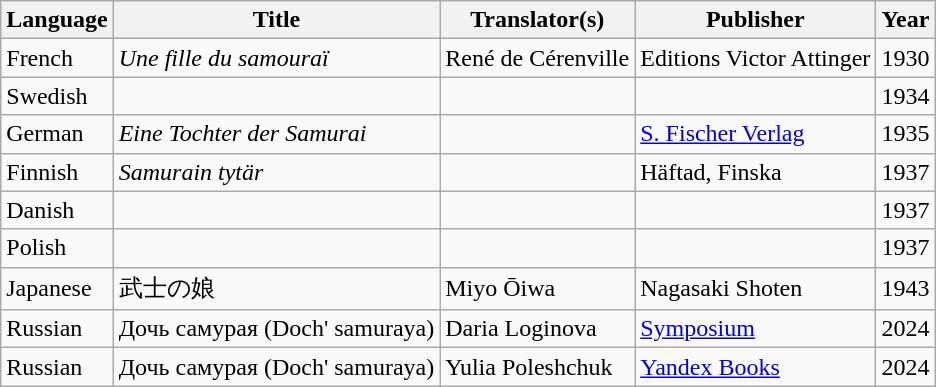<table class="wikitable">
<tr>
<th>Language</th>
<th>Title</th>
<th>Translator(s)</th>
<th>Publisher</th>
<th>Year</th>
</tr>
<tr>
<td>French</td>
<td><em>Une fille du samouraï</em></td>
<td>René de Cérenville</td>
<td>Editions Victor Attinger</td>
<td>1930</td>
</tr>
<tr>
<td>Swedish</td>
<td></td>
<td></td>
<td></td>
<td>1934</td>
</tr>
<tr>
<td>German</td>
<td><em>Eine Tochter der Samurai</em></td>
<td></td>
<td><a href='#'>S. Fischer Verlag</a></td>
<td>1935</td>
</tr>
<tr>
<td>Finnish</td>
<td><em>Samurain tytär</em></td>
<td></td>
<td>Häftad, Finska</td>
<td>1937</td>
</tr>
<tr>
<td>Danish</td>
<td></td>
<td></td>
<td></td>
<td>1937</td>
</tr>
<tr>
<td>Polish</td>
<td></td>
<td></td>
<td></td>
<td>1937</td>
</tr>
<tr>
<td>Japanese</td>
<td>武士の娘</td>
<td>Miyo Ōiwa</td>
<td>Nagasaki Shoten</td>
<td>1943</td>
</tr>
<tr>
<td>Russian</td>
<td>Дочь самурая (Doch' samuraya)</td>
<td>Daria Loginova</td>
<td><a href='#'>Symposium</a></td>
<td>2024</td>
</tr>
<tr>
<td>Russian</td>
<td>Дочь самурая (Doch' samuraya)</td>
<td>Yulia Poleshchuk</td>
<td><a href='#'>Yandex Books</a></td>
<td>2024</td>
</tr>
</table>
